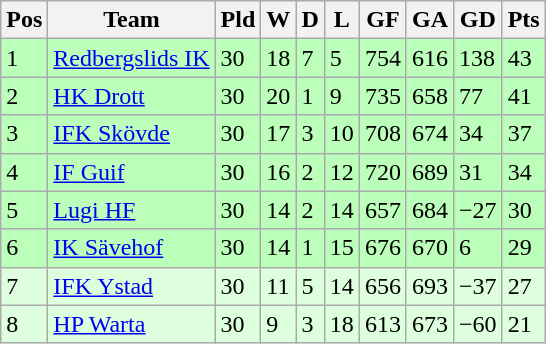<table class="wikitable">
<tr>
<th><span>Pos</span></th>
<th>Team</th>
<th><span>Pld</span></th>
<th><span>W</span></th>
<th><span>D</span></th>
<th><span>L</span></th>
<th><span>GF</span></th>
<th><span>GA</span></th>
<th><span>GD</span></th>
<th><span>Pts</span></th>
</tr>
<tr style="background:#bbffbb">
<td>1</td>
<td><a href='#'>Redbergslids IK</a></td>
<td>30</td>
<td>18</td>
<td>7</td>
<td>5</td>
<td>754</td>
<td>616</td>
<td>138</td>
<td>43</td>
</tr>
<tr style="background:#bbffbb">
<td>2</td>
<td><a href='#'>HK Drott</a></td>
<td>30</td>
<td>20</td>
<td>1</td>
<td>9</td>
<td>735</td>
<td>658</td>
<td>77</td>
<td>41</td>
</tr>
<tr style="background:#bbffbb">
<td>3</td>
<td><a href='#'>IFK Skövde</a></td>
<td>30</td>
<td>17</td>
<td>3</td>
<td>10</td>
<td>708</td>
<td>674</td>
<td>34</td>
<td>37</td>
</tr>
<tr style="background:#bbffbb">
<td>4</td>
<td><a href='#'>IF Guif</a></td>
<td>30</td>
<td>16</td>
<td>2</td>
<td>12</td>
<td>720</td>
<td>689</td>
<td>31</td>
<td>34</td>
</tr>
<tr style="background:#bbffbb">
<td>5</td>
<td><a href='#'>Lugi HF</a></td>
<td>30</td>
<td>14</td>
<td>2</td>
<td>14</td>
<td>657</td>
<td>684</td>
<td>−27</td>
<td>30</td>
</tr>
<tr style="background:#bbffbb">
<td>6</td>
<td><a href='#'>IK Sävehof</a></td>
<td>30</td>
<td>14</td>
<td>1</td>
<td>15</td>
<td>676</td>
<td>670</td>
<td>6</td>
<td>29</td>
</tr>
<tr style="background:#ddffdd">
<td>7</td>
<td><a href='#'>IFK Ystad</a></td>
<td>30</td>
<td>11</td>
<td>5</td>
<td>14</td>
<td>656</td>
<td>693</td>
<td>−37</td>
<td>27</td>
</tr>
<tr style="background:#ddffdd">
<td>8</td>
<td><a href='#'>HP Warta</a></td>
<td>30</td>
<td>9</td>
<td>3</td>
<td>18</td>
<td>613</td>
<td>673</td>
<td>−60</td>
<td>21</td>
</tr>
</table>
